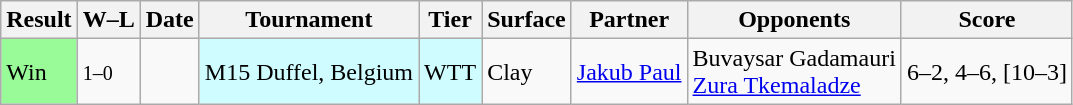<table class="wikitable">
<tr>
<th>Result</th>
<th class="unsortable">W–L</th>
<th>Date</th>
<th>Tournament</th>
<th>Tier</th>
<th>Surface</th>
<th>Partner</th>
<th>Opponents</th>
<th class="unsortable">Score</th>
</tr>
<tr>
<td bgcolor=98FB98>Win</td>
<td><small>1–0</small></td>
<td></td>
<td style="background:#cffcff;">M15 Duffel, Belgium</td>
<td style="background:#cffcff;">WTT</td>
<td>Clay</td>
<td> <a href='#'>Jakub Paul</a></td>
<td> Buvaysar Gadamauri<br> <a href='#'>Zura Tkemaladze</a></td>
<td>6–2, 4–6, [10–3]</td>
</tr>
</table>
